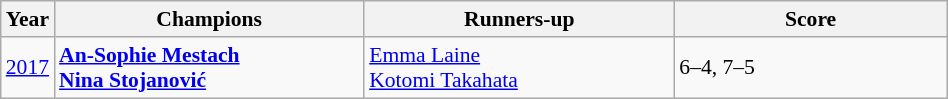<table class="wikitable" style="font-size:90%">
<tr>
<th>Year</th>
<th width="200">Champions</th>
<th width="200">Runners-up</th>
<th width="175">Score</th>
</tr>
<tr>
<td><a href='#'>2017</a></td>
<td> <strong><a href='#'>An-Sophie Mestach</a></strong> <br>  <strong><a href='#'>Nina Stojanović</a></strong></td>
<td> <a href='#'>Emma Laine</a> <br>  <a href='#'>Kotomi Takahata</a></td>
<td>6–4, 7–5</td>
</tr>
</table>
